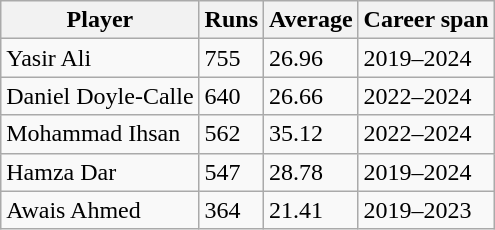<table class="wikitable">
<tr>
<th>Player</th>
<th>Runs</th>
<th>Average</th>
<th>Career span</th>
</tr>
<tr>
<td>Yasir Ali</td>
<td>755</td>
<td>26.96</td>
<td>2019–2024</td>
</tr>
<tr>
<td>Daniel Doyle-Calle</td>
<td>640</td>
<td>26.66</td>
<td>2022–2024</td>
</tr>
<tr>
<td>Mohammad Ihsan</td>
<td>562</td>
<td>35.12</td>
<td>2022–2024</td>
</tr>
<tr>
<td>Hamza Dar</td>
<td>547</td>
<td>28.78</td>
<td>2019–2024</td>
</tr>
<tr>
<td>Awais Ahmed</td>
<td>364</td>
<td>21.41</td>
<td>2019–2023</td>
</tr>
</table>
